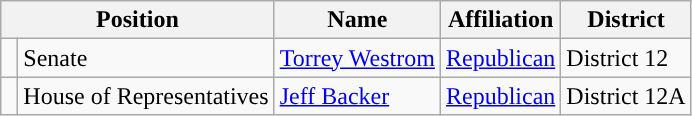<table class="wikitable">
<tr>
<th colspan="2">Position</th>
<th>Name</th>
<th>Affiliation</th>
<th>District</th>
</tr>
<tr>
<td style="background-color:"> </td>
<td>Senate</td>
<td><a href='#'>Torrey Westrom</a></td>
<td><a href='#'>Republican</a></td>
<td>District 12</td>
</tr>
<tr>
<td style="background-color:"> </td>
<td>House of Representatives</td>
<td><a href='#'>Jeff Backer</a></td>
<td><a href='#'>Republican</a></td>
<td>District 12A</td>
</tr>
</table>
